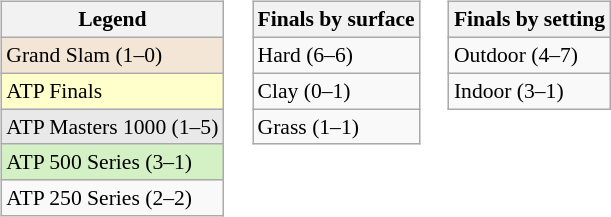<table>
<tr valign="top">
<td><br><table class="wikitable" style=font-size:90%>
<tr>
<th>Legend</th>
</tr>
<tr style="background:#f3e6d7;">
<td>Grand Slam (1–0)</td>
</tr>
<tr style="background:#ffffcc;">
<td>ATP Finals</td>
</tr>
<tr style="background:#e9e9e9;">
<td>ATP Masters 1000 (1–5)</td>
</tr>
<tr style="background:#d4f1c5;">
<td>ATP 500 Series (3–1)</td>
</tr>
<tr>
<td>ATP 250 Series (2–2)</td>
</tr>
</table>
</td>
<td><br><table class="wikitable" style=font-size:90%>
<tr>
<th>Finals by surface</th>
</tr>
<tr>
<td>Hard (6–6)</td>
</tr>
<tr>
<td>Clay (0–1)</td>
</tr>
<tr>
<td>Grass (1–1)</td>
</tr>
</table>
</td>
<td><br><table class="wikitable" style=font-size:90%>
<tr>
<th>Finals by setting</th>
</tr>
<tr>
<td>Outdoor (4–7)</td>
</tr>
<tr>
<td>Indoor (3–1)</td>
</tr>
</table>
</td>
</tr>
</table>
